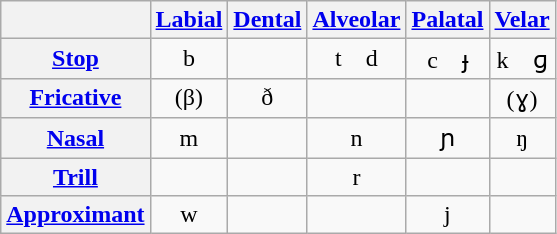<table class="wikitable" style="text-align:center">
<tr>
<th></th>
<th><a href='#'>Labial</a></th>
<th><a href='#'>Dental</a></th>
<th><a href='#'>Alveolar</a></th>
<th><a href='#'>Palatal</a></th>
<th><a href='#'>Velar</a></th>
</tr>
<tr>
<th><a href='#'>Stop</a></th>
<td>b</td>
<td></td>
<td>t d</td>
<td>c ɟ</td>
<td>k ɡ</td>
</tr>
<tr>
<th><a href='#'>Fricative</a></th>
<td>(β)</td>
<td>ð</td>
<td></td>
<td></td>
<td>(ɣ)</td>
</tr>
<tr>
<th><a href='#'>Nasal</a></th>
<td>m</td>
<td></td>
<td>n</td>
<td>ɲ</td>
<td>ŋ</td>
</tr>
<tr>
<th><a href='#'>Trill</a></th>
<td></td>
<td></td>
<td>r</td>
<td></td>
<td></td>
</tr>
<tr>
<th><a href='#'>Approximant</a></th>
<td>w</td>
<td></td>
<td></td>
<td>j</td>
<td></td>
</tr>
</table>
